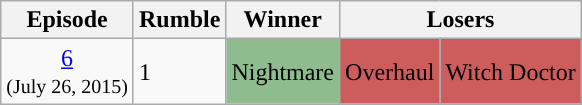<table class="wikitable">
<tr>
<th>Episode</th>
<th>Rumble</th>
<th>Winner</th>
<th colspan="2">Losers</th>
</tr>
<tr>
<td style="text-align:center;" rowspan="1"><a href='#'>6</a><br><small>(July 26, 2015)</small></td>
<td>1</td>
<td style="background:DarkSeaGreen;">Nightmare</td>
<td style="background:IndianRed;">Overhaul</td>
<td style="background:IndianRed;">Witch Doctor</td>
</tr>
</table>
